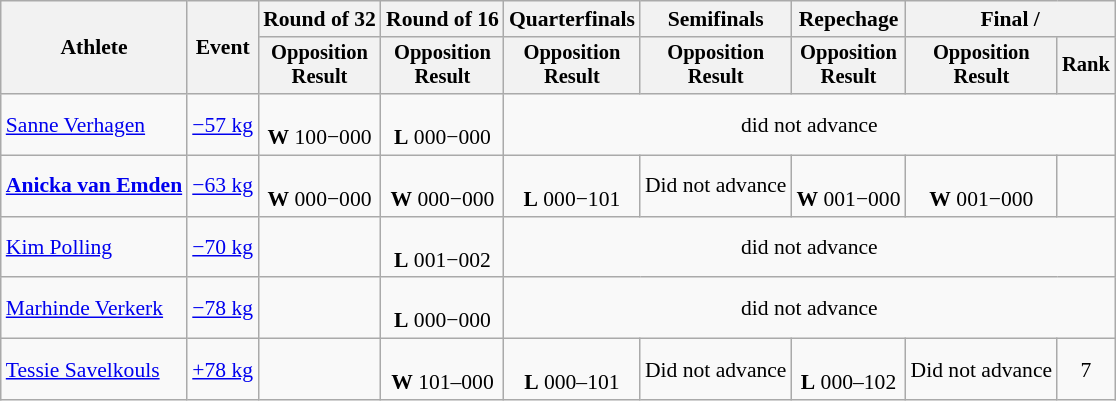<table class="wikitable" style="font-size:90%">
<tr>
<th rowspan="2">Athlete</th>
<th rowspan="2">Event</th>
<th>Round of 32</th>
<th>Round of 16</th>
<th>Quarterfinals</th>
<th>Semifinals</th>
<th>Repechage</th>
<th colspan=2>Final / </th>
</tr>
<tr style="font-size:95%">
<th>Opposition<br>Result</th>
<th>Opposition<br>Result</th>
<th>Opposition<br>Result</th>
<th>Opposition<br>Result</th>
<th>Opposition<br>Result</th>
<th>Opposition<br>Result</th>
<th>Rank</th>
</tr>
<tr align=center>
<td align=left><a href='#'>Sanne Verhagen</a></td>
<td align=left><a href='#'>−57 kg</a></td>
<td><br><strong>W</strong> 100−000</td>
<td><br><strong>L</strong> 000−000 </td>
<td colspan=5>did not advance</td>
</tr>
<tr align=center>
<td align=left><strong><a href='#'>Anicka van Emden</a></strong></td>
<td align=left><a href='#'>−63 kg</a></td>
<td><br><strong>W</strong> 000−000 </td>
<td><br><strong>W</strong> 000−000 </td>
<td><br><strong>L</strong> 000−101</td>
<td>Did not advance</td>
<td><br><strong>W</strong> 001−000</td>
<td><br><strong>W</strong> 001−000</td>
<td></td>
</tr>
<tr align=center>
<td align=left><a href='#'>Kim Polling</a></td>
<td align=left><a href='#'>−70 kg</a></td>
<td></td>
<td><br><strong>L</strong> 001−002</td>
<td colspan=5>did not advance</td>
</tr>
<tr align=center>
<td align=left><a href='#'>Marhinde Verkerk</a></td>
<td align=left><a href='#'>−78 kg</a></td>
<td></td>
<td><br><strong>L</strong> 000−000 </td>
<td colspan=5>did not advance</td>
</tr>
<tr align=center>
<td align=left><a href='#'>Tessie Savelkouls</a></td>
<td align=left><a href='#'>+78 kg</a></td>
<td></td>
<td><br><strong>W</strong> 101–000</td>
<td><br><strong>L</strong> 000–101</td>
<td>Did not advance</td>
<td><br><strong>L</strong> 000–102</td>
<td>Did not advance</td>
<td>7</td>
</tr>
</table>
